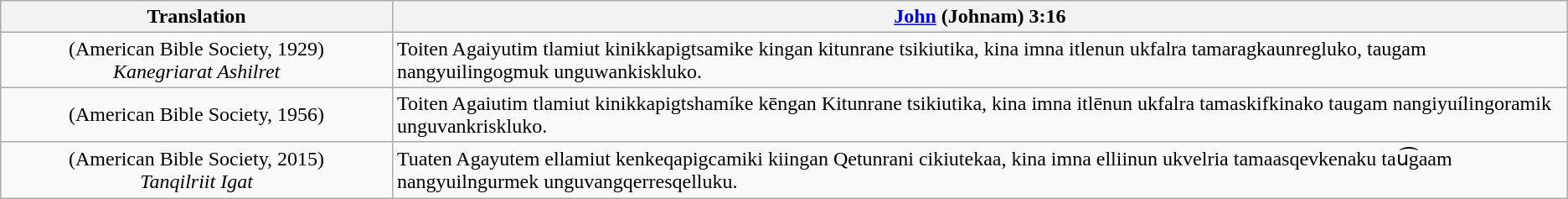<table class="wikitable">
<tr>
<th style="text-align:center; width:25%;">Translation</th>
<th><a href='#'>John</a> (Johnam) 3:16</th>
</tr>
<tr>
<td style="text-align:center;">(American Bible Society, 1929) <br> <em>Kanegriarat Ashilret</em></td>
<td>Toiten Agaiyutim tlamiut kinikkapigtsamike kingan kitunrane tsikiutika, kina imna itlenun ukfalra tamaragkaunregluko, taugam nangyuilingogmuk unguwankiskluko.</td>
</tr>
<tr>
<td style="text-align:center;">(American Bible Society, 1956)</td>
<td>Toiten Agaiutim tlamiut kinikkapigtshamíke kēngan Kitunrane tsikiutika, kina imna itlēnun ukfalra tamaskifkinako taugam nangiyuílingoramik unguvankriskluko.</td>
</tr>
<tr>
<td style="text-align:center;">(American Bible Society, 2015)<br><em>Tanqilriit Igat</em></td>
<td>Tuaten Agayutem ellamiut kenkeqapigcamiki kiingan Qetunrani cikiutekaa, kina imna elliinun ukvelria tamaasqevkenaku tau͡gaam nangyuilngurmek unguvangqerresqelluku.</td>
</tr>
</table>
